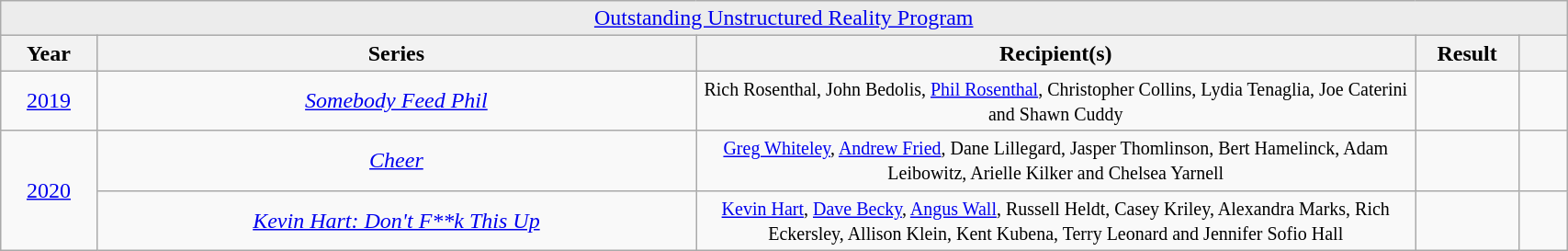<table class="wikitable plainrowheaders" style="font-size: 100%" width=90%>
<tr>
<td style="background: #ececec; color:grey; text-align:center;" colspan="10"><a href='#'>Outstanding Unstructured Reality Program</a></td>
</tr>
<tr>
<th width="4%">Year</th>
<th width="25%">Series</th>
<th width="30%">Recipient(s)</th>
<th width="4%">Result</th>
<th width="2%"></th>
</tr>
<tr>
<td style="text-align:center;"><a href='#'>2019</a></td>
<td style="text-align:center;"><em><a href='#'>Somebody Feed Phil</a></em></td>
<td style="text-align:center;"><small>Rich Rosenthal, John Bedolis, <a href='#'>Phil Rosenthal</a>, Christopher Collins, Lydia Tenaglia, Joe Caterini and Shawn Cuddy</small></td>
<td></td>
<td style="text-align:center;"></td>
</tr>
<tr>
<td style="text-align:center;" rowspan="2"><a href='#'>2020</a></td>
<td style="text-align:center;"><em><a href='#'>Cheer</a></em></td>
<td style="text-align:center;"><small><a href='#'>Greg Whiteley</a>, <a href='#'>Andrew Fried</a>, Dane Lillegard, Jasper Thomlinson, Bert Hamelinck, Adam Leibowitz, Arielle Kilker and Chelsea Yarnell</small></td>
<td></td>
<td style="text-align:center;"></td>
</tr>
<tr>
<td style="text-align:center;"><em><a href='#'>Kevin Hart: Don't F**k This Up</a></em></td>
<td style="text-align:center;"><small><a href='#'>Kevin Hart</a>, <a href='#'>Dave Becky</a>, <a href='#'>Angus Wall</a>, Russell Heldt, Casey Kriley, Alexandra Marks, Rich Eckersley, Allison Klein, Kent Kubena, Terry Leonard and Jennifer Sofio Hall</small></td>
<td></td>
<td style="text-align:center;"></td>
</tr>
</table>
